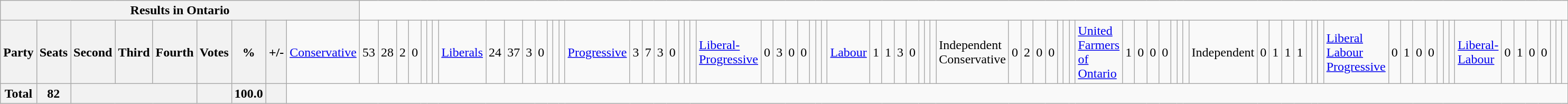<table class="wikitable">
<tr>
<th colspan=10>Results in Ontario</th>
</tr>
<tr>
<th colspan=2>Party</th>
<th>Seats</th>
<th>Second</th>
<th>Third</th>
<th>Fourth</th>
<th>Votes</th>
<th>%</th>
<th>+/-<br></th>
<td><a href='#'>Conservative</a></td>
<td align="right">53</td>
<td align="right">28</td>
<td align="right">2</td>
<td align="right">0</td>
<td align="right"></td>
<td align="right"></td>
<td align="right"><br></td>
<td><a href='#'>Liberals</a></td>
<td align="right">24</td>
<td align="right">37</td>
<td align="right">3</td>
<td align="right">0</td>
<td align="right"></td>
<td align="right"></td>
<td align="right"><br></td>
<td><a href='#'>Progressive</a></td>
<td align="right">3</td>
<td align="right">7</td>
<td align="right">3</td>
<td align="right">0</td>
<td align="right"></td>
<td align="right"></td>
<td align="right"><br></td>
<td><a href='#'>Liberal-Progressive</a></td>
<td align="right">0</td>
<td align="right">3</td>
<td align="right">0</td>
<td align="right">0</td>
<td align="right"></td>
<td align="right"></td>
<td align="right"><br></td>
<td><a href='#'>Labour</a></td>
<td align="right">1</td>
<td align="right">1</td>
<td align="right">3</td>
<td align="right">0</td>
<td align="right"></td>
<td align="right"></td>
<td align="right"><br></td>
<td>Independent Conservative</td>
<td align="right">0</td>
<td align="right">2</td>
<td align="right">0</td>
<td align="right">0</td>
<td align="right"></td>
<td align="right"></td>
<td align="right"><br></td>
<td><a href='#'>United Farmers of Ontario</a></td>
<td align="right">1</td>
<td align="right">0</td>
<td align="right">0</td>
<td align="right">0</td>
<td align="right"></td>
<td align="right"></td>
<td align="right"><br></td>
<td>Independent</td>
<td align="right">0</td>
<td align="right">1</td>
<td align="right">1</td>
<td align="right">1</td>
<td align="right"></td>
<td align="right"></td>
<td align="right"><br></td>
<td><a href='#'>Liberal Labour Progressive</a></td>
<td align="right">0</td>
<td align="right">1</td>
<td align="right">0</td>
<td align="right">0</td>
<td align="right"></td>
<td align="right"></td>
<td align="right"><br></td>
<td><a href='#'>Liberal-Labour</a></td>
<td align="right">0</td>
<td align="right">1</td>
<td align="right">0</td>
<td align="right">0</td>
<td align="right"></td>
<td align="right"></td>
<td align="right"></td>
</tr>
<tr>
<th colspan="2">Total</th>
<th>82</th>
<th colspan="3"></th>
<th></th>
<th>100.0</th>
<th></th>
</tr>
</table>
